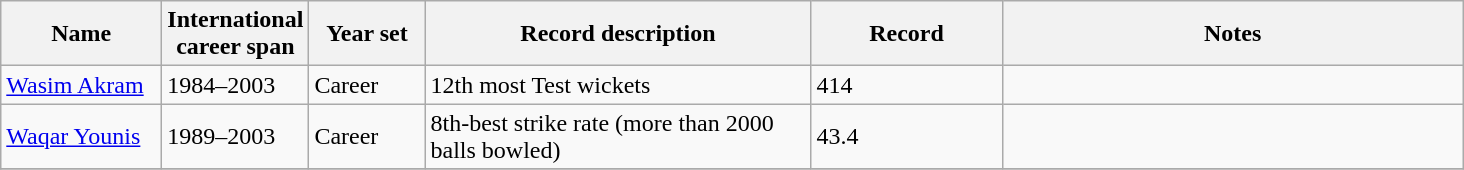<table class="wikitable ">
<tr>
<th scope="col" style="width:100px;">Name</th>
<th scope="col" style="width:90px;">International career span</th>
<th scope="col" style="width:70px;">Year set</th>
<th scope="col" style="width:250px;">Record description</th>
<th scope="col" style="width:120px;">Record</th>
<th scope="col" style="width:300px;">Notes</th>
</tr>
<tr>
<td><a href='#'>Wasim Akram</a></td>
<td>1984–2003</td>
<td>Career</td>
<td>12th most Test wickets</td>
<td>414</td>
<td><br></td>
</tr>
<tr>
<td><a href='#'>Waqar Younis</a></td>
<td>1989–2003</td>
<td>Career</td>
<td>8th-best strike rate (more than 2000 balls bowled)</td>
<td>43.4</td>
<td></td>
</tr>
<tr>
</tr>
</table>
